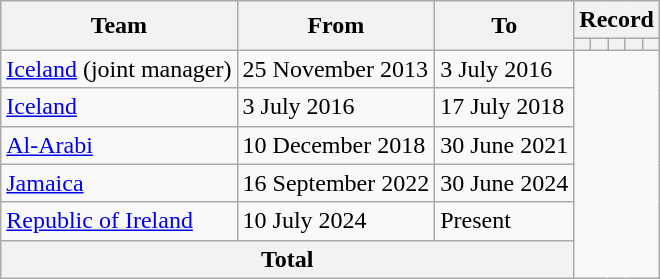<table class="wikitable" style="text-align: center;">
<tr>
<th rowspan="2">Team</th>
<th rowspan="2">From</th>
<th rowspan="2">To</th>
<th colspan="5">Record</th>
</tr>
<tr>
<th></th>
<th></th>
<th></th>
<th></th>
<th></th>
</tr>
<tr>
<td align=left><a href='#'>Iceland</a> (joint manager)</td>
<td align=left>25 November 2013</td>
<td align=left>3 July 2016<br></td>
</tr>
<tr>
<td align=left><a href='#'>Iceland</a></td>
<td align=left>3 July 2016</td>
<td align=left>17 July 2018<br></td>
</tr>
<tr>
<td align=left><a href='#'>Al-Arabi</a></td>
<td align=left>10 December 2018</td>
<td align=left>30 June 2021<br></td>
</tr>
<tr>
<td align=left><a href='#'>Jamaica</a></td>
<td align=left>16 September 2022</td>
<td align=left>30 June 2024<br></td>
</tr>
<tr>
<td align=left><a href='#'>Republic of Ireland</a></td>
<td align=left>10 July 2024</td>
<td align=left>Present<br></td>
</tr>
<tr>
<th colspan=3>Total<br></th>
</tr>
</table>
